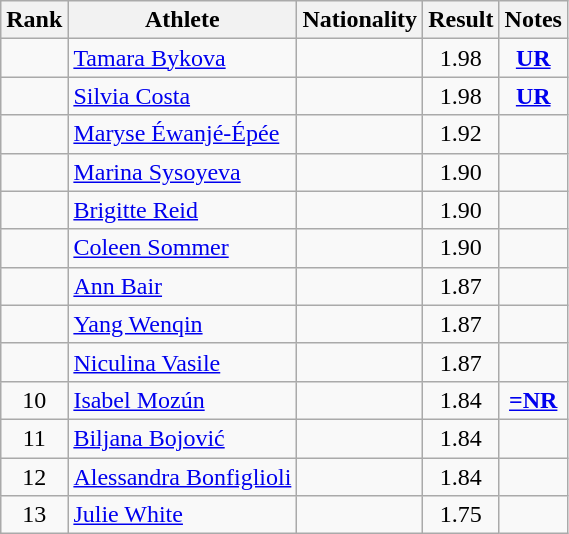<table class="wikitable sortable" style="text-align:center">
<tr>
<th>Rank</th>
<th>Athlete</th>
<th>Nationality</th>
<th>Result</th>
<th>Notes</th>
</tr>
<tr>
<td></td>
<td align=left><a href='#'>Tamara Bykova</a></td>
<td align=left></td>
<td>1.98</td>
<td><strong><a href='#'>UR</a></strong></td>
</tr>
<tr>
<td></td>
<td align=left><a href='#'>Silvia Costa</a></td>
<td align=left></td>
<td>1.98</td>
<td><strong><a href='#'>UR</a></strong></td>
</tr>
<tr>
<td></td>
<td align=left><a href='#'>Maryse Éwanjé-Épée</a></td>
<td align=left></td>
<td>1.92</td>
<td></td>
</tr>
<tr>
<td></td>
<td align=left><a href='#'>Marina Sysoyeva</a></td>
<td align=left></td>
<td>1.90</td>
<td></td>
</tr>
<tr>
<td></td>
<td align=left><a href='#'>Brigitte Reid</a></td>
<td align=left></td>
<td>1.90</td>
<td></td>
</tr>
<tr>
<td></td>
<td align=left><a href='#'>Coleen Sommer</a></td>
<td align=left></td>
<td>1.90</td>
<td></td>
</tr>
<tr>
<td></td>
<td align=left><a href='#'>Ann Bair</a></td>
<td align=left></td>
<td>1.87</td>
<td></td>
</tr>
<tr>
<td></td>
<td align=left><a href='#'>Yang Wenqin</a></td>
<td align=left></td>
<td>1.87</td>
<td></td>
</tr>
<tr>
<td></td>
<td align=left><a href='#'>Niculina Vasile</a></td>
<td align=left></td>
<td>1.87</td>
<td></td>
</tr>
<tr>
<td>10</td>
<td align=left><a href='#'>Isabel Mozún</a></td>
<td align=left></td>
<td>1.84</td>
<td><strong><a href='#'>=NR</a></strong></td>
</tr>
<tr>
<td>11</td>
<td align=left><a href='#'>Biljana Bojović</a></td>
<td align=left></td>
<td>1.84</td>
<td></td>
</tr>
<tr>
<td>12</td>
<td align=left><a href='#'>Alessandra Bonfiglioli</a></td>
<td align=left></td>
<td>1.84</td>
<td></td>
</tr>
<tr>
<td>13</td>
<td align=left><a href='#'>Julie White</a></td>
<td align=left></td>
<td>1.75</td>
<td></td>
</tr>
</table>
